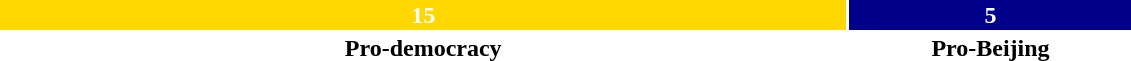<table style="width:60%; text-align:center;">
<tr style="color:white;">
<td style="background:gold; width:75%;"><strong>15</strong></td>
<td style="background:darkblue; width:25%;"><strong>5</strong></td>
</tr>
<tr>
<td><span><strong>Pro-democracy</strong></span></td>
<td><span><strong>Pro-Beijing</strong></span></td>
</tr>
</table>
